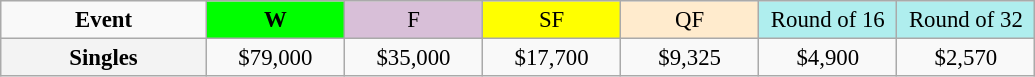<table class=wikitable style=font-size:95%;text-align:center>
<tr>
<td style="width:130px"><strong>Event</strong></td>
<td style="width:85px; background:lime"><strong>W</strong></td>
<td style="width:85px; background:thistle">F</td>
<td style="width:85px; background:#ffff00">SF</td>
<td style="width:85px; background:#ffebcd">QF</td>
<td style="width:85px; background:#afeeee">Round of 16</td>
<td style="width:85px; background:#afeeee">Round of 32</td>
</tr>
<tr>
<th style=background:#f3f3f3>Singles</th>
<td>$79,000</td>
<td>$35,000</td>
<td>$17,700</td>
<td>$9,325</td>
<td>$4,900</td>
<td>$2,570</td>
</tr>
</table>
